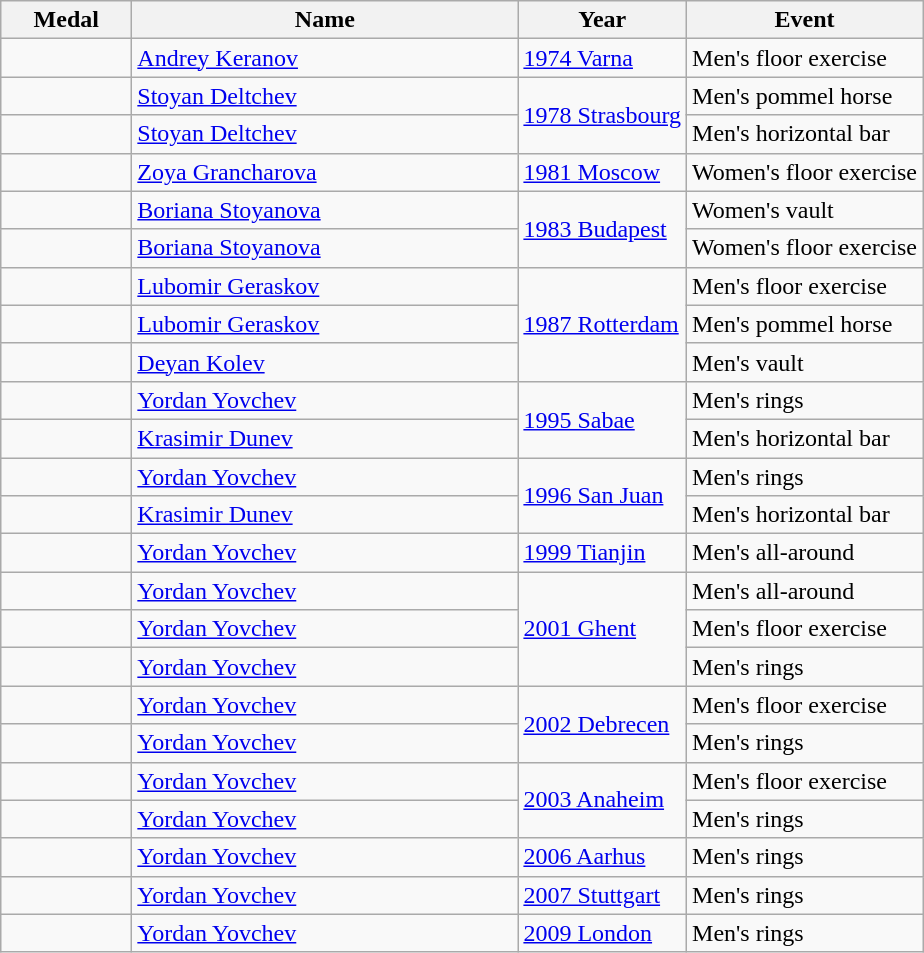<table class="wikitable sortable">
<tr>
<th style="width:5em;">Medal</th>
<th width=250>Name</th>
<th>Year</th>
<th>Event</th>
</tr>
<tr>
<td></td>
<td><a href='#'>Andrey Keranov</a></td>
<td> <a href='#'>1974 Varna</a></td>
<td>Men's floor exercise</td>
</tr>
<tr>
<td></td>
<td><a href='#'>Stoyan Deltchev</a></td>
<td rowspan="2"> <a href='#'>1978 Strasbourg</a></td>
<td>Men's pommel horse</td>
</tr>
<tr>
<td></td>
<td><a href='#'>Stoyan Deltchev</a></td>
<td>Men's horizontal bar</td>
</tr>
<tr>
<td></td>
<td><a href='#'>Zoya Grancharova</a></td>
<td> <a href='#'>1981 Moscow</a></td>
<td>Women's floor exercise</td>
</tr>
<tr>
<td></td>
<td><a href='#'>Boriana Stoyanova</a></td>
<td rowspan="2"> <a href='#'>1983 Budapest</a></td>
<td>Women's vault</td>
</tr>
<tr>
<td></td>
<td><a href='#'>Boriana Stoyanova</a></td>
<td>Women's floor exercise</td>
</tr>
<tr>
<td></td>
<td><a href='#'>Lubomir Geraskov</a></td>
<td rowspan="3"> <a href='#'>1987 Rotterdam</a></td>
<td>Men's floor exercise</td>
</tr>
<tr>
<td></td>
<td><a href='#'>Lubomir Geraskov</a></td>
<td>Men's pommel horse</td>
</tr>
<tr>
<td></td>
<td><a href='#'>Deyan Kolev</a></td>
<td>Men's vault</td>
</tr>
<tr>
<td></td>
<td><a href='#'>Yordan Yovchev</a></td>
<td rowspan="2"> <a href='#'>1995 Sabae</a></td>
<td>Men's rings</td>
</tr>
<tr>
<td></td>
<td><a href='#'>Krasimir Dunev</a></td>
<td>Men's horizontal bar</td>
</tr>
<tr>
<td></td>
<td><a href='#'>Yordan Yovchev</a></td>
<td rowspan="2"> <a href='#'>1996 San Juan</a></td>
<td>Men's rings</td>
</tr>
<tr>
<td></td>
<td><a href='#'>Krasimir Dunev</a></td>
<td>Men's horizontal bar</td>
</tr>
<tr>
<td></td>
<td><a href='#'>Yordan Yovchev</a></td>
<td> <a href='#'>1999 Tianjin</a></td>
<td>Men's all-around</td>
</tr>
<tr>
<td></td>
<td><a href='#'>Yordan Yovchev</a></td>
<td rowspan="3"> <a href='#'>2001 Ghent</a></td>
<td>Men's all-around</td>
</tr>
<tr>
<td></td>
<td><a href='#'>Yordan Yovchev</a></td>
<td>Men's floor exercise</td>
</tr>
<tr>
<td></td>
<td><a href='#'>Yordan Yovchev</a></td>
<td>Men's rings</td>
</tr>
<tr>
<td></td>
<td><a href='#'>Yordan Yovchev</a></td>
<td rowspan="2"> <a href='#'>2002 Debrecen</a></td>
<td>Men's floor exercise</td>
</tr>
<tr>
<td></td>
<td><a href='#'>Yordan Yovchev</a></td>
<td>Men's rings</td>
</tr>
<tr>
<td></td>
<td><a href='#'>Yordan Yovchev</a></td>
<td rowspan="2"> <a href='#'>2003 Anaheim</a></td>
<td>Men's floor exercise</td>
</tr>
<tr>
<td></td>
<td><a href='#'>Yordan Yovchev</a></td>
<td>Men's rings</td>
</tr>
<tr>
<td></td>
<td><a href='#'>Yordan Yovchev</a></td>
<td> <a href='#'>2006 Aarhus</a></td>
<td>Men's rings</td>
</tr>
<tr>
<td></td>
<td><a href='#'>Yordan Yovchev</a></td>
<td> <a href='#'>2007 Stuttgart</a></td>
<td>Men's rings</td>
</tr>
<tr>
<td></td>
<td><a href='#'>Yordan Yovchev</a></td>
<td> <a href='#'>2009 London</a></td>
<td>Men's rings</td>
</tr>
</table>
